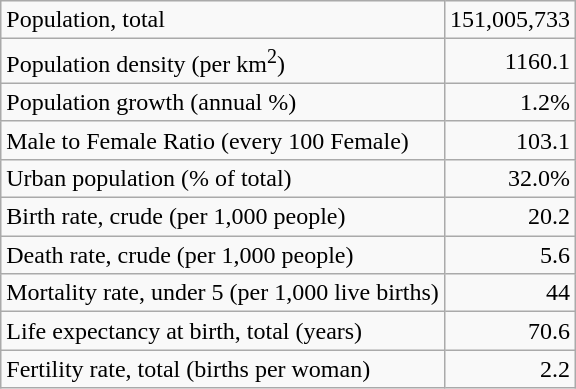<table class="wikitable">
<tr>
<td>Population, total</td>
<td style="text-align: right;">151,005,733</td>
</tr>
<tr>
<td>Population density (per km<sup>2</sup>)</td>
<td style="text-align: right;">1160.1</td>
</tr>
<tr>
<td>Population growth (annual %)</td>
<td style="text-align: right;">1.2%</td>
</tr>
<tr>
<td>Male to Female Ratio (every 100 Female)</td>
<td style="text-align: right;">103.1</td>
</tr>
<tr>
<td>Urban population (% of total)</td>
<td style="text-align: right;">32.0%</td>
</tr>
<tr>
<td>Birth rate, crude (per 1,000 people)</td>
<td style="text-align: right;">20.2</td>
</tr>
<tr>
<td>Death rate, crude (per 1,000 people)</td>
<td style="text-align: right;">5.6</td>
</tr>
<tr>
<td>Mortality rate, under 5 (per 1,000 live births)</td>
<td style="text-align: right;">44</td>
</tr>
<tr>
<td>Life expectancy at birth, total (years)</td>
<td style="text-align: right;">70.6</td>
</tr>
<tr>
<td>Fertility rate, total (births per woman)</td>
<td style="text-align: right;">2.2</td>
</tr>
</table>
